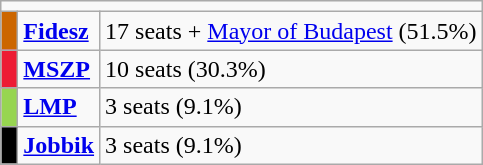<table class="wikitable">
<tr>
<td colspan="4" bgcolor=""></td>
</tr>
<tr style="background:; text-align:;">
<td style="background:#CC6600"> </td>
<td><strong><a href='#'>Fidesz</a></strong></td>
<td>17 seats + <a href='#'>Mayor of Budapest</a> (51.5%)</td>
</tr>
<tr>
<td style="background:#ED1B34"> </td>
<td><strong><a href='#'>MSZP</a></strong></td>
<td>10 seats (30.3%)</td>
</tr>
<tr>
<td style="background:#97D550"> </td>
<td><strong><a href='#'>LMP</a></strong></td>
<td>3 seats (9.1%)</td>
</tr>
<tr>
<td style="background:#000000"> </td>
<td><strong><a href='#'>Jobbik</a></strong></td>
<td>3 seats (9.1%)</td>
</tr>
</table>
